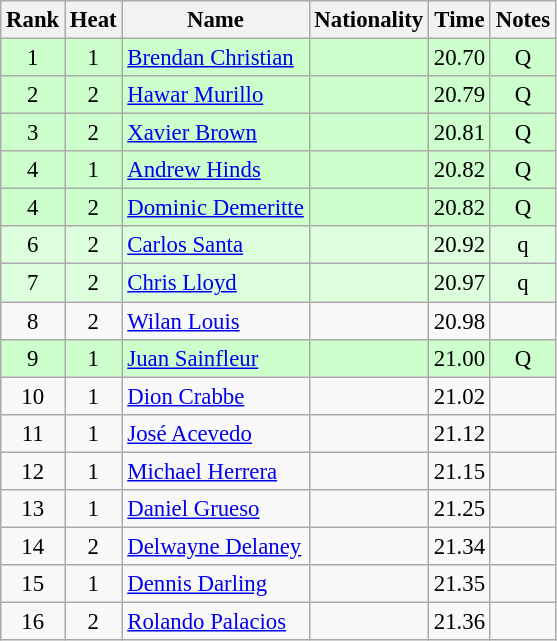<table class="wikitable sortable" style="text-align:center; font-size:95%">
<tr>
<th>Rank</th>
<th>Heat</th>
<th>Name</th>
<th>Nationality</th>
<th>Time</th>
<th>Notes</th>
</tr>
<tr bgcolor=ccffcc>
<td>1</td>
<td>1</td>
<td align=left><a href='#'>Brendan Christian</a></td>
<td align=left></td>
<td>20.70</td>
<td>Q</td>
</tr>
<tr bgcolor=ccffcc>
<td>2</td>
<td>2</td>
<td align=left><a href='#'>Hawar Murillo</a></td>
<td align=left></td>
<td>20.79</td>
<td>Q</td>
</tr>
<tr bgcolor=ccffcc>
<td>3</td>
<td>2</td>
<td align=left><a href='#'>Xavier Brown</a></td>
<td align=left></td>
<td>20.81</td>
<td>Q</td>
</tr>
<tr bgcolor=ccffcc>
<td>4</td>
<td>1</td>
<td align=left><a href='#'>Andrew Hinds</a></td>
<td align=left></td>
<td>20.82</td>
<td>Q</td>
</tr>
<tr bgcolor=ccffcc>
<td>4</td>
<td>2</td>
<td align=left><a href='#'>Dominic Demeritte</a></td>
<td align=left></td>
<td>20.82</td>
<td>Q</td>
</tr>
<tr bgcolor=ddffdd>
<td>6</td>
<td>2</td>
<td align=left><a href='#'>Carlos Santa</a></td>
<td align=left></td>
<td>20.92</td>
<td>q</td>
</tr>
<tr bgcolor=ddffdd>
<td>7</td>
<td>2</td>
<td align=left><a href='#'>Chris Lloyd</a></td>
<td align=left></td>
<td>20.97</td>
<td>q</td>
</tr>
<tr>
<td>8</td>
<td>2</td>
<td align=left><a href='#'>Wilan Louis</a></td>
<td align=left></td>
<td>20.98</td>
<td></td>
</tr>
<tr bgcolor=ccffcc>
<td>9</td>
<td>1</td>
<td align=left><a href='#'>Juan Sainfleur</a></td>
<td align=left></td>
<td>21.00</td>
<td>Q</td>
</tr>
<tr>
<td>10</td>
<td>1</td>
<td align=left><a href='#'>Dion Crabbe</a></td>
<td align=left></td>
<td>21.02</td>
<td></td>
</tr>
<tr>
<td>11</td>
<td>1</td>
<td align=left><a href='#'>José Acevedo</a></td>
<td align=left></td>
<td>21.12</td>
<td></td>
</tr>
<tr>
<td>12</td>
<td>1</td>
<td align=left><a href='#'>Michael Herrera</a></td>
<td align=left></td>
<td>21.15</td>
<td></td>
</tr>
<tr>
<td>13</td>
<td>1</td>
<td align=left><a href='#'>Daniel Grueso</a></td>
<td align=left></td>
<td>21.25</td>
<td></td>
</tr>
<tr>
<td>14</td>
<td>2</td>
<td align=left><a href='#'>Delwayne Delaney</a></td>
<td align=left></td>
<td>21.34</td>
<td></td>
</tr>
<tr>
<td>15</td>
<td>1</td>
<td align=left><a href='#'>Dennis Darling</a></td>
<td align=left></td>
<td>21.35</td>
<td></td>
</tr>
<tr>
<td>16</td>
<td>2</td>
<td align=left><a href='#'>Rolando Palacios</a></td>
<td align=left></td>
<td>21.36</td>
<td></td>
</tr>
</table>
